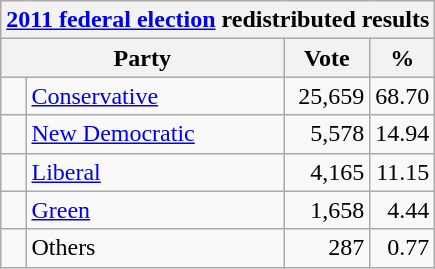<table class="wikitable">
<tr>
<th colspan="4"><a href='#'>2011 federal election</a> redistributed results</th>
</tr>
<tr>
<th bgcolor="#DDDDFF" width="130px" colspan="2">Party</th>
<th bgcolor="#DDDDFF" width="50px">Vote</th>
<th bgcolor="#DDDDFF" width="30px">%</th>
</tr>
<tr>
<td> </td>
<td><a href='#'>Conservative</a></td>
<td align=right>25,659</td>
<td align=right>68.70</td>
</tr>
<tr>
<td> </td>
<td><a href='#'>New Democratic</a></td>
<td align=right>5,578</td>
<td align=right>14.94</td>
</tr>
<tr>
<td> </td>
<td><a href='#'>Liberal</a></td>
<td align=right>4,165</td>
<td align=right>11.15</td>
</tr>
<tr>
<td> </td>
<td><a href='#'>Green</a></td>
<td align=right>1,658</td>
<td align=right>4.44</td>
</tr>
<tr>
<td> </td>
<td>Others</td>
<td align=right>287</td>
<td align=right>0.77</td>
</tr>
</table>
